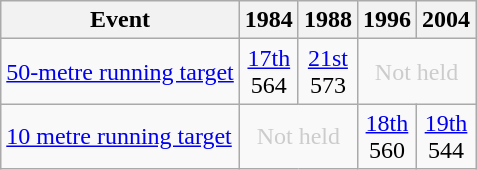<table class="wikitable" style="text-align: center">
<tr>
<th>Event</th>
<th>1984</th>
<th>1988</th>
<th>1996</th>
<th>2004</th>
</tr>
<tr>
<td align=left><a href='#'>50-metre running target</a></td>
<td><a href='#'>17th</a><br>564</td>
<td><a href='#'>21st</a><br>573</td>
<td colspan=2 style="color: #cccccc">Not held</td>
</tr>
<tr>
<td align=left><a href='#'>10 metre running target</a></td>
<td colspan=2 style="color: #cccccc">Not held</td>
<td><a href='#'>18th</a><br>560</td>
<td><a href='#'>19th</a><br>544</td>
</tr>
</table>
